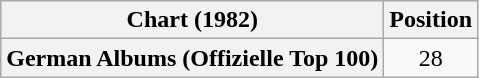<table class="wikitable plainrowheaders" style="text-align:center">
<tr>
<th scope="col">Chart (1982)</th>
<th scope="col">Position</th>
</tr>
<tr>
<th scope="row">German Albums (Offizielle Top 100)</th>
<td>28</td>
</tr>
</table>
